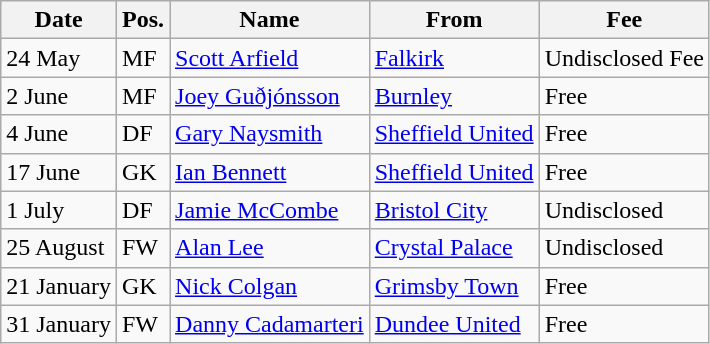<table class="wikitable">
<tr>
<th>Date</th>
<th>Pos.</th>
<th>Name</th>
<th>From</th>
<th>Fee</th>
</tr>
<tr>
<td>24 May</td>
<td>MF</td>
<td> <a href='#'>Scott Arfield</a></td>
<td> <a href='#'>Falkirk</a></td>
<td>Undisclosed Fee</td>
</tr>
<tr>
<td>2 June</td>
<td>MF</td>
<td> <a href='#'>Joey Guðjónsson</a></td>
<td> <a href='#'>Burnley</a></td>
<td>Free</td>
</tr>
<tr>
<td>4 June</td>
<td>DF</td>
<td> <a href='#'>Gary Naysmith</a></td>
<td> <a href='#'>Sheffield United</a></td>
<td>Free</td>
</tr>
<tr>
<td>17 June</td>
<td>GK</td>
<td> <a href='#'>Ian Bennett</a></td>
<td> <a href='#'>Sheffield United</a></td>
<td>Free</td>
</tr>
<tr>
<td>1 July</td>
<td>DF</td>
<td> <a href='#'>Jamie McCombe</a></td>
<td> <a href='#'>Bristol City</a></td>
<td>Undisclosed</td>
</tr>
<tr>
<td>25 August</td>
<td>FW</td>
<td> <a href='#'>Alan Lee</a></td>
<td> <a href='#'>Crystal Palace</a></td>
<td>Undisclosed</td>
</tr>
<tr>
<td>21 January</td>
<td>GK</td>
<td> <a href='#'>Nick Colgan</a></td>
<td> <a href='#'>Grimsby Town</a></td>
<td>Free</td>
</tr>
<tr>
<td>31 January</td>
<td>FW</td>
<td> <a href='#'>Danny Cadamarteri</a></td>
<td> <a href='#'>Dundee United</a></td>
<td>Free</td>
</tr>
</table>
